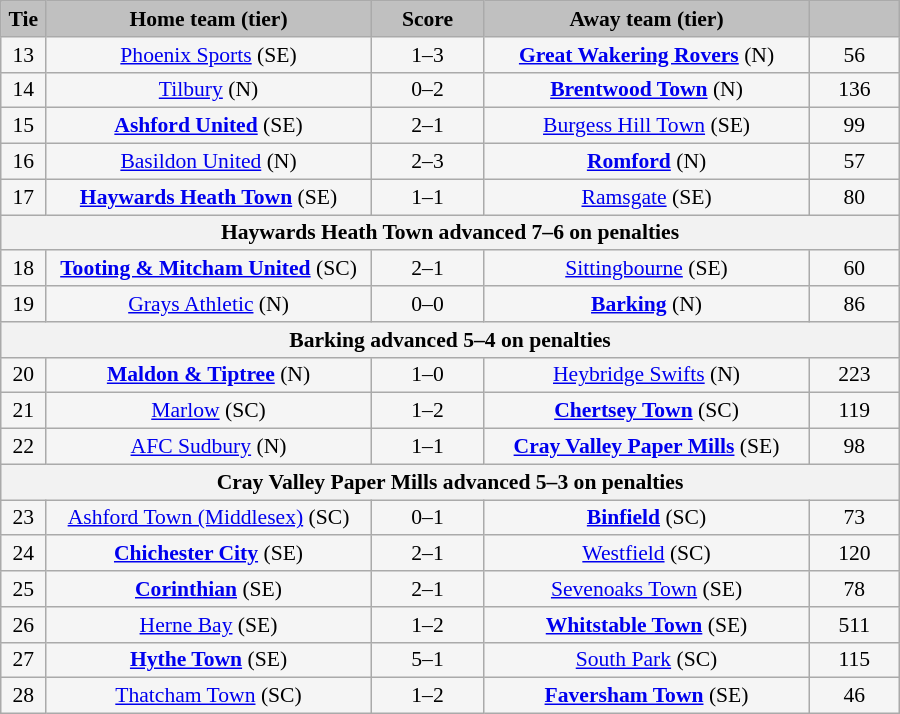<table class="wikitable" style="width: 600px; background:WhiteSmoke; text-align:center; font-size:90%">
<tr>
<td scope="col" style="width:  5.00%; background:silver;"><strong>Tie</strong></td>
<td scope="col" style="width: 36.25%; background:silver;"><strong>Home team (tier)</strong></td>
<td scope="col" style="width: 12.50%; background:silver;"><strong>Score</strong></td>
<td scope="col" style="width: 36.25%; background:silver;"><strong>Away team (tier)</strong></td>
<td scope="col" style="width: 10.00%; background:silver;"><strong></strong></td>
</tr>
<tr>
<td>13</td>
<td><a href='#'>Phoenix Sports</a> (SE)</td>
<td>1–3</td>
<td><strong><a href='#'>Great Wakering Rovers</a></strong> (N)</td>
<td>56</td>
</tr>
<tr>
<td>14</td>
<td><a href='#'>Tilbury</a> (N)</td>
<td>0–2</td>
<td><strong><a href='#'>Brentwood Town</a></strong> (N)</td>
<td>136</td>
</tr>
<tr>
<td>15</td>
<td><strong><a href='#'>Ashford United</a></strong> (SE)</td>
<td>2–1</td>
<td><a href='#'>Burgess Hill Town</a> (SE)</td>
<td>99</td>
</tr>
<tr>
<td>16</td>
<td><a href='#'>Basildon United</a> (N)</td>
<td>2–3</td>
<td><strong><a href='#'>Romford</a></strong> (N)</td>
<td>57</td>
</tr>
<tr>
<td>17</td>
<td><strong><a href='#'>Haywards Heath Town</a></strong> (SE)</td>
<td>1–1</td>
<td><a href='#'>Ramsgate</a> (SE)</td>
<td>80</td>
</tr>
<tr>
<th colspan="5">Haywards Heath Town advanced 7–6 on penalties</th>
</tr>
<tr>
<td>18</td>
<td><strong><a href='#'>Tooting & Mitcham United</a></strong> (SC)</td>
<td>2–1</td>
<td><a href='#'>Sittingbourne</a> (SE)</td>
<td>60</td>
</tr>
<tr>
<td>19</td>
<td><a href='#'>Grays Athletic</a> (N)</td>
<td>0–0</td>
<td><strong><a href='#'>Barking</a></strong> (N)</td>
<td>86</td>
</tr>
<tr>
<th colspan="5">Barking advanced 5–4 on penalties</th>
</tr>
<tr>
<td>20</td>
<td><strong><a href='#'>Maldon & Tiptree</a></strong> (N)</td>
<td>1–0</td>
<td><a href='#'>Heybridge Swifts</a> (N)</td>
<td>223</td>
</tr>
<tr>
<td>21</td>
<td><a href='#'>Marlow</a> (SC)</td>
<td>1–2</td>
<td><strong><a href='#'>Chertsey Town</a></strong> (SC)</td>
<td>119</td>
</tr>
<tr>
<td>22</td>
<td><a href='#'>AFC Sudbury</a> (N)</td>
<td>1–1</td>
<td><strong><a href='#'>Cray Valley Paper Mills</a></strong> (SE)</td>
<td>98</td>
</tr>
<tr>
<th colspan="5">Cray Valley Paper Mills advanced 5–3 on penalties</th>
</tr>
<tr>
<td>23</td>
<td><a href='#'>Ashford Town (Middlesex)</a> (SC)</td>
<td>0–1</td>
<td><strong><a href='#'>Binfield</a></strong> (SC)</td>
<td>73</td>
</tr>
<tr>
<td>24</td>
<td><strong><a href='#'>Chichester City</a></strong> (SE)</td>
<td>2–1</td>
<td><a href='#'>Westfield</a> (SC)</td>
<td>120</td>
</tr>
<tr>
<td>25</td>
<td><strong><a href='#'>Corinthian</a></strong> (SE)</td>
<td>2–1</td>
<td><a href='#'>Sevenoaks Town</a> (SE)</td>
<td>78</td>
</tr>
<tr>
<td>26</td>
<td><a href='#'>Herne Bay</a> (SE)</td>
<td>1–2</td>
<td><strong><a href='#'>Whitstable Town</a></strong> (SE)</td>
<td>511</td>
</tr>
<tr>
<td>27</td>
<td><strong><a href='#'>Hythe Town</a></strong> (SE)</td>
<td>5–1</td>
<td><a href='#'>South Park</a> (SC)</td>
<td>115</td>
</tr>
<tr>
<td>28</td>
<td><a href='#'>Thatcham Town</a> (SC)</td>
<td>1–2</td>
<td><strong><a href='#'>Faversham Town</a></strong> (SE)</td>
<td>46</td>
</tr>
</table>
